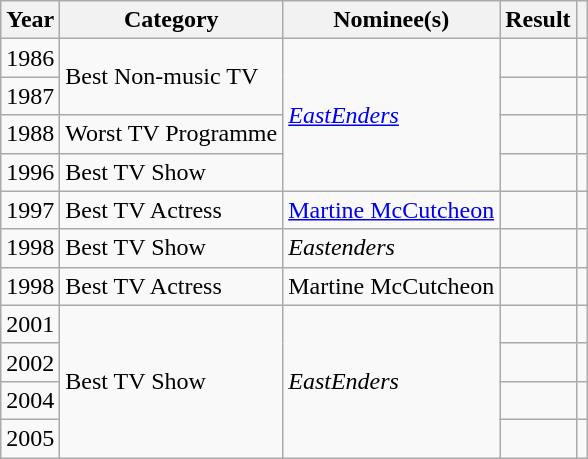<table class="wikitable">
<tr>
<th>Year</th>
<th>Category</th>
<th>Nominee(s)</th>
<th>Result</th>
<th></th>
</tr>
<tr>
<td>1986</td>
<td rowspan = "2">Best Non-music TV</td>
<td rowspan = "4"><em><a href='#'>EastEnders</a></em></td>
<td></td>
<td align="center"></td>
</tr>
<tr>
<td>1987</td>
<td></td>
<td align="center"></td>
</tr>
<tr>
<td>1988</td>
<td>Worst TV Programme</td>
<td></td>
<td align="center"></td>
</tr>
<tr>
<td>1996</td>
<td>Best TV Show</td>
<td></td>
<td align="center"></td>
</tr>
<tr>
<td>1997</td>
<td>Best TV Actress</td>
<td><a href='#'>Martine McCutcheon</a></td>
<td></td>
<td align="center"></td>
</tr>
<tr>
<td>1998</td>
<td>Best TV Show</td>
<td><em>Eastenders</em></td>
<td></td>
<td align="center"></td>
</tr>
<tr>
<td>1998</td>
<td>Best TV Actress</td>
<td>Martine McCutcheon</td>
<td></td>
<td align="center"></td>
</tr>
<tr>
<td>2001</td>
<td rowspan = "4">Best TV Show</td>
<td rowspan = "4"><em>EastEnders</em></td>
<td></td>
<td align="center"></td>
</tr>
<tr>
<td>2002</td>
<td></td>
<td align="center"></td>
</tr>
<tr>
<td>2004</td>
<td></td>
<td align="center"></td>
</tr>
<tr>
<td>2005</td>
<td></td>
<td align="center"></td>
</tr>
</table>
